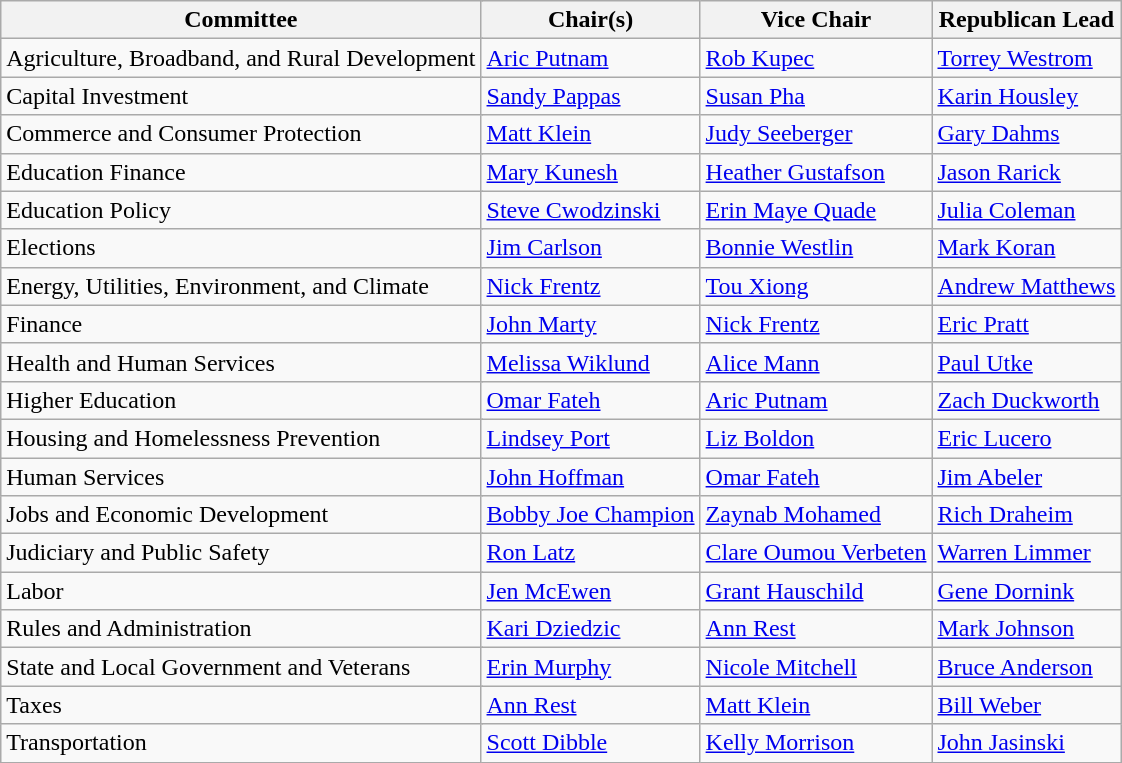<table class="wikitable">
<tr>
<th colspan="3">Committee</th>
<th>Chair(s)</th>
<th>Vice Chair</th>
<th>Republican Lead</th>
</tr>
<tr>
<td colspan="3">Agriculture, Broadband, and Rural Development</td>
<td><a href='#'>Aric Putnam</a></td>
<td><a href='#'>Rob Kupec</a></td>
<td><a href='#'>Torrey Westrom</a></td>
</tr>
<tr>
<td colspan="3">Capital Investment</td>
<td><a href='#'>Sandy Pappas</a></td>
<td><a href='#'>Susan Pha</a></td>
<td><a href='#'>Karin Housley</a></td>
</tr>
<tr>
<td colspan="3">Commerce and Consumer Protection</td>
<td><a href='#'>Matt Klein</a></td>
<td><a href='#'>Judy Seeberger</a></td>
<td><a href='#'>Gary Dahms</a></td>
</tr>
<tr>
<td colspan="3">Education Finance</td>
<td><a href='#'>Mary Kunesh</a></td>
<td><a href='#'>Heather Gustafson</a></td>
<td><a href='#'>Jason Rarick</a></td>
</tr>
<tr>
<td colspan="3">Education Policy</td>
<td><a href='#'>Steve Cwodzinski</a></td>
<td><a href='#'>Erin Maye Quade</a></td>
<td><a href='#'>Julia Coleman</a></td>
</tr>
<tr>
<td colspan="3">Elections</td>
<td><a href='#'>Jim Carlson</a></td>
<td><a href='#'>Bonnie Westlin</a></td>
<td><a href='#'>Mark Koran</a></td>
</tr>
<tr>
<td colspan="3">Energy, Utilities, Environment, and Climate</td>
<td><a href='#'>Nick Frentz</a></td>
<td><a href='#'>Tou Xiong</a></td>
<td><a href='#'>Andrew Matthews</a></td>
</tr>
<tr>
<td colspan="3">Finance</td>
<td><a href='#'>John Marty</a></td>
<td><a href='#'>Nick Frentz</a></td>
<td><a href='#'>Eric Pratt</a></td>
</tr>
<tr>
<td colspan="3">Health and Human Services</td>
<td><a href='#'>Melissa Wiklund</a></td>
<td><a href='#'>Alice Mann</a></td>
<td><a href='#'>Paul Utke</a></td>
</tr>
<tr>
<td colspan="3">Higher Education</td>
<td><a href='#'>Omar Fateh</a></td>
<td><a href='#'>Aric Putnam</a></td>
<td><a href='#'>Zach Duckworth</a></td>
</tr>
<tr>
<td colspan="3">Housing and Homelessness Prevention</td>
<td><a href='#'>Lindsey Port</a></td>
<td><a href='#'>Liz Boldon</a></td>
<td><a href='#'>Eric Lucero</a></td>
</tr>
<tr>
<td colspan="3">Human Services</td>
<td><a href='#'>John Hoffman</a></td>
<td><a href='#'>Omar Fateh</a></td>
<td><a href='#'>Jim Abeler</a></td>
</tr>
<tr>
<td colspan="3">Jobs and Economic Development</td>
<td><a href='#'>Bobby Joe Champion</a></td>
<td><a href='#'>Zaynab Mohamed</a></td>
<td><a href='#'>Rich Draheim</a></td>
</tr>
<tr>
<td colspan="3">Judiciary and Public Safety</td>
<td><a href='#'>Ron Latz</a></td>
<td><a href='#'>Clare Oumou Verbeten</a></td>
<td><a href='#'>Warren Limmer</a></td>
</tr>
<tr>
<td colspan="3">Labor</td>
<td><a href='#'>Jen McEwen</a></td>
<td><a href='#'>Grant Hauschild</a></td>
<td><a href='#'>Gene Dornink</a></td>
</tr>
<tr>
<td colspan="3">Rules and Administration</td>
<td><a href='#'>Kari Dziedzic</a></td>
<td><a href='#'>Ann Rest</a></td>
<td><a href='#'>Mark Johnson</a></td>
</tr>
<tr>
<td colspan="3">State and Local Government and Veterans</td>
<td><a href='#'>Erin Murphy</a></td>
<td><a href='#'>Nicole Mitchell</a></td>
<td><a href='#'>Bruce Anderson</a></td>
</tr>
<tr>
<td colspan="3">Taxes</td>
<td><a href='#'>Ann Rest</a></td>
<td><a href='#'>Matt Klein</a></td>
<td><a href='#'>Bill Weber</a></td>
</tr>
<tr>
<td colspan="3">Transportation</td>
<td><a href='#'>Scott Dibble</a></td>
<td><a href='#'>Kelly Morrison</a></td>
<td><a href='#'>John Jasinski</a></td>
</tr>
</table>
